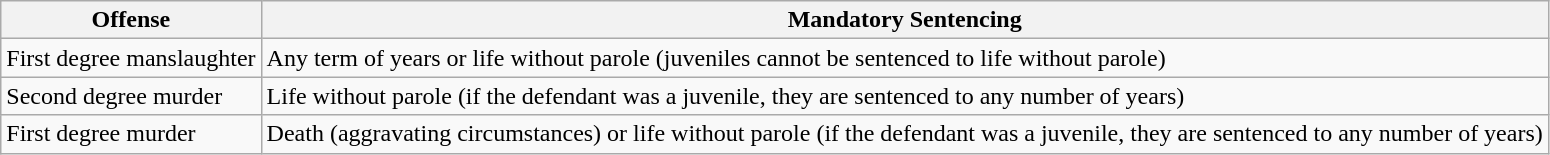<table class="wikitable">
<tr>
<th>Offense</th>
<th>Mandatory Sentencing</th>
</tr>
<tr>
<td>First degree manslaughter</td>
<td>Any term of years or life without parole (juveniles cannot be sentenced to life without parole)</td>
</tr>
<tr>
<td>Second degree murder</td>
<td>Life without parole (if the defendant was a juvenile, they are sentenced to any number of years)</td>
</tr>
<tr>
<td>First degree murder</td>
<td>Death (aggravating circumstances) or life without parole (if the defendant was a juvenile, they are sentenced to any number of years)</td>
</tr>
</table>
